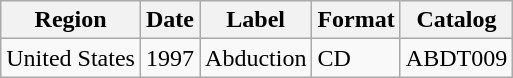<table class="wikitable">
<tr>
<th>Region</th>
<th>Date</th>
<th>Label</th>
<th>Format</th>
<th>Catalog</th>
</tr>
<tr>
<td>United States</td>
<td>1997</td>
<td>Abduction</td>
<td>CD</td>
<td>ABDT009</td>
</tr>
</table>
